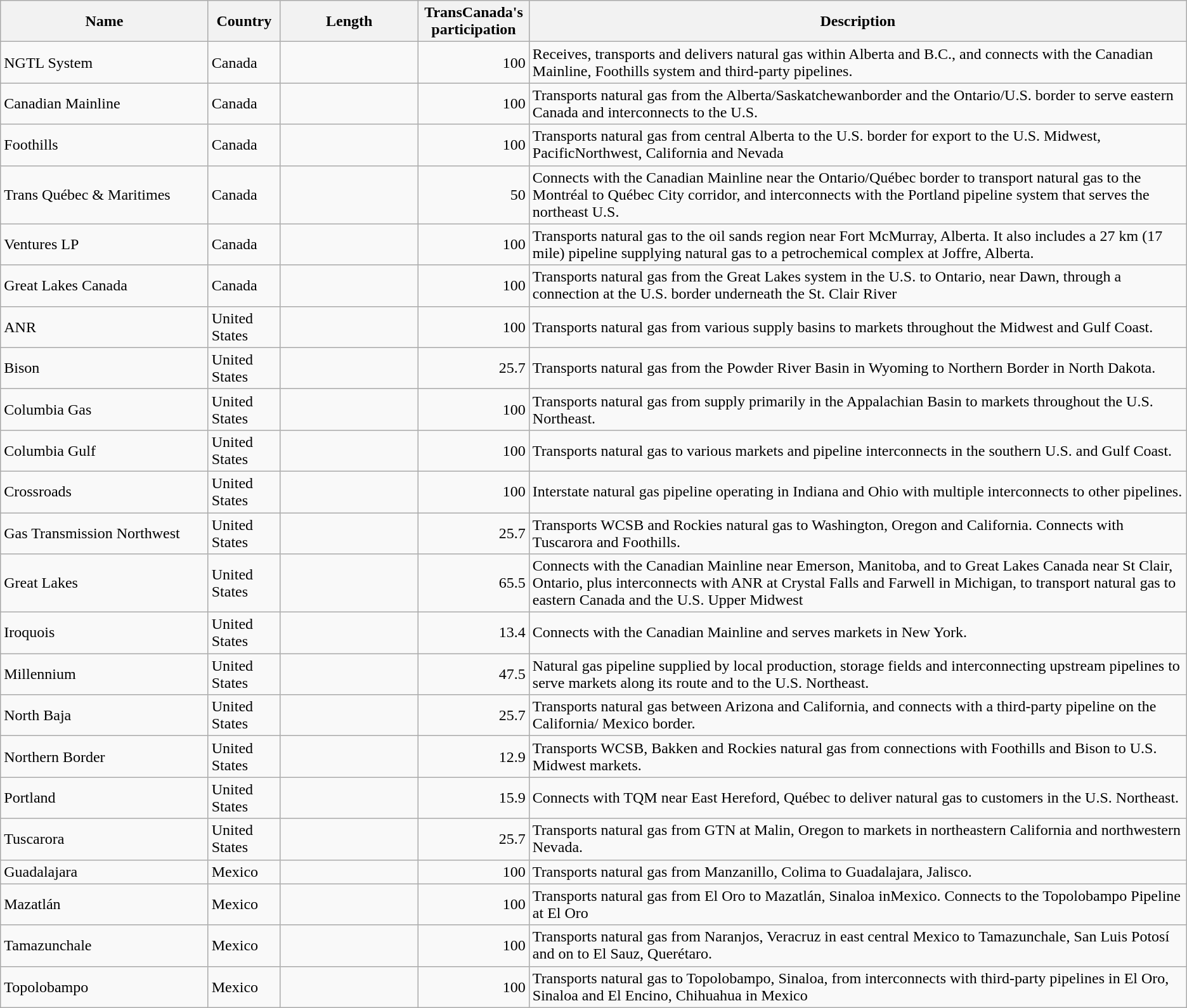<table class="wikitable sortable" style="text-align:left;">
<tr>
<th width="15%">Name</th>
<th width="5%">Country</th>
<th width="10%">Length</th>
<th width="2.5%">TransCanada's participation</th>
<th width="47.5%">Description</th>
</tr>
<tr>
<td>NGTL System</td>
<td>Canada</td>
<td align="right"></td>
<td align="right">100</td>
<td>Receives, transports and delivers natural gas within Alberta and B.C., and connects with the Canadian Mainline, Foothills system and third-party pipelines.</td>
</tr>
<tr>
<td>Canadian Mainline</td>
<td>Canada</td>
<td align="right"></td>
<td align="right">100</td>
<td>Transports natural gas from the Alberta/Saskatchewanborder and the Ontario/U.S. border to serve eastern Canada and interconnects to the U.S.</td>
</tr>
<tr>
<td>Foothills</td>
<td>Canada</td>
<td align="right"></td>
<td align="right">100</td>
<td>Transports natural gas from central Alberta to the U.S. border for export to the U.S. Midwest, PacificNorthwest, California and Nevada</td>
</tr>
<tr>
<td>Trans Québec & Maritimes</td>
<td>Canada</td>
<td align="right"></td>
<td align="right">50</td>
<td>Connects with the Canadian Mainline near the Ontario/Québec border to transport natural gas to the Montréal to Québec City corridor, and interconnects with the Portland pipeline system that serves the northeast U.S.</td>
</tr>
<tr>
<td>Ventures LP</td>
<td>Canada</td>
<td align="right"></td>
<td align="right">100</td>
<td>Transports natural gas to the oil sands region near Fort McMurray, Alberta. It also includes a 27 km (17 mile) pipeline supplying natural gas to a petrochemical complex at Joffre, Alberta.</td>
</tr>
<tr>
<td>Great Lakes Canada</td>
<td>Canada</td>
<td align="right"></td>
<td align="right">100</td>
<td>Transports natural gas from the Great Lakes system in the U.S. to Ontario, near Dawn, through a connection at the U.S. border underneath the St. Clair River</td>
</tr>
<tr>
<td>ANR</td>
<td>United States</td>
<td align="right"></td>
<td align="right">100</td>
<td>Transports natural gas from various supply basins to markets throughout the Midwest and Gulf Coast.</td>
</tr>
<tr>
<td>Bison</td>
<td>United States</td>
<td align="right"></td>
<td align="right">25.7</td>
<td>Transports natural gas from the Powder River Basin in Wyoming to Northern Border in North Dakota.</td>
</tr>
<tr>
<td>Columbia Gas</td>
<td>United States</td>
<td align="right"></td>
<td align="right">100</td>
<td>Transports natural gas from supply primarily in the Appalachian Basin to markets throughout the U.S. Northeast.</td>
</tr>
<tr>
<td>Columbia Gulf</td>
<td>United States</td>
<td align="right"></td>
<td align="right">100</td>
<td>Transports natural gas to various markets and pipeline interconnects in the southern U.S. and Gulf Coast.</td>
</tr>
<tr>
<td>Crossroads</td>
<td>United States</td>
<td align="right"></td>
<td align="right">100</td>
<td>Interstate natural gas pipeline operating in Indiana and Ohio with multiple interconnects to other pipelines.</td>
</tr>
<tr>
<td>Gas Transmission Northwest</td>
<td>United States</td>
<td align="right"></td>
<td align="right">25.7</td>
<td>Transports WCSB and Rockies natural gas to Washington, Oregon and California. Connects with Tuscarora and Foothills.</td>
</tr>
<tr>
<td>Great Lakes</td>
<td>United States</td>
<td align="right"></td>
<td align="right">65.5</td>
<td>Connects with the Canadian Mainline near Emerson, Manitoba, and to Great Lakes Canada near St Clair, Ontario, plus interconnects with ANR at Crystal Falls and Farwell in Michigan, to transport natural gas to eastern Canada and the U.S. Upper Midwest</td>
</tr>
<tr>
<td>Iroquois</td>
<td>United States</td>
<td align="right"></td>
<td align="right">13.4</td>
<td>Connects with the Canadian Mainline and serves markets in New York.</td>
</tr>
<tr>
<td>Millennium</td>
<td>United States</td>
<td align="right"></td>
<td align="right">47.5</td>
<td>Natural gas pipeline supplied by local production, storage fields and interconnecting upstream pipelines to serve markets along its route and to the U.S. Northeast.</td>
</tr>
<tr>
<td>North Baja</td>
<td>United States</td>
<td align="right"></td>
<td align="right">25.7</td>
<td>Transports natural gas between Arizona and California, and connects with a third-party pipeline on the California/ Mexico border.</td>
</tr>
<tr>
<td>Northern Border</td>
<td>United States</td>
<td align="right"></td>
<td align="right">12.9</td>
<td>Transports WCSB, Bakken and Rockies natural gas from connections with Foothills and Bison to U.S. Midwest markets.</td>
</tr>
<tr>
<td>Portland</td>
<td>United States</td>
<td align="right"></td>
<td align="right">15.9</td>
<td>Connects with TQM near East Hereford, Québec to deliver natural gas to customers in the U.S. Northeast.</td>
</tr>
<tr>
<td>Tuscarora</td>
<td>United States</td>
<td align="right"></td>
<td align="right">25.7</td>
<td>Transports natural gas from GTN at Malin, Oregon to markets in northeastern California and northwestern Nevada.</td>
</tr>
<tr>
<td>Guadalajara</td>
<td>Mexico</td>
<td align="right"></td>
<td align="right">100</td>
<td>Transports natural gas from Manzanillo, Colima to Guadalajara, Jalisco.</td>
</tr>
<tr>
<td>Mazatlán</td>
<td>Mexico</td>
<td align="right"></td>
<td align="right">100</td>
<td>Transports natural gas from El Oro to Mazatlán, Sinaloa inMexico. Connects to the Topolobampo Pipeline at El Oro</td>
</tr>
<tr>
<td>Tamazunchale</td>
<td>Mexico</td>
<td align="right"></td>
<td align="right">100</td>
<td>Transports natural gas from Naranjos, Veracruz in east central Mexico to Tamazunchale, San Luis Potosí and on to El Sauz, Querétaro.</td>
</tr>
<tr>
<td>Topolobampo</td>
<td>Mexico</td>
<td align="right"></td>
<td align="right">100</td>
<td>Transports natural gas to Topolobampo, Sinaloa, from interconnects with third-party pipelines in El Oro, Sinaloa and El Encino, Chihuahua in Mexico</td>
</tr>
</table>
